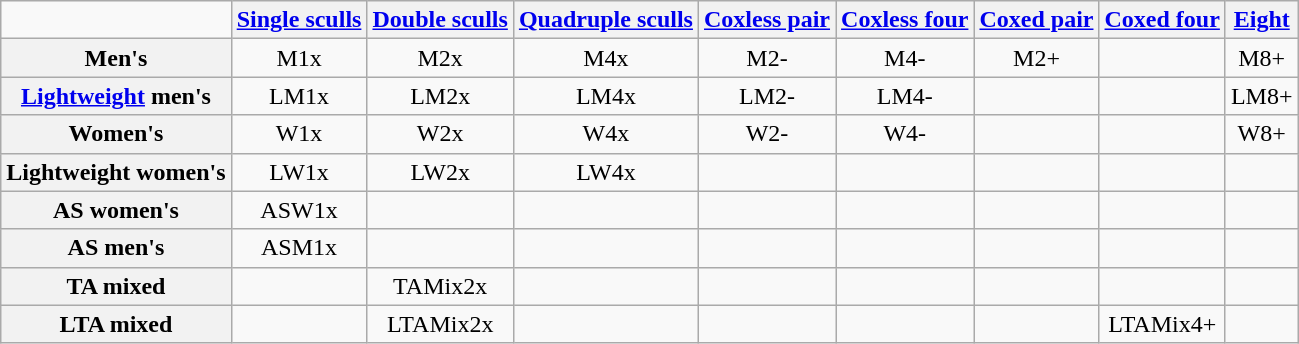<table class="wikitable" style="text-align:center;">
<tr>
<td></td>
<th><a href='#'>Single sculls</a></th>
<th><a href='#'>Double sculls</a></th>
<th><a href='#'>Quadruple sculls</a></th>
<th><a href='#'>Coxless pair</a></th>
<th><a href='#'>Coxless four</a></th>
<th><a href='#'>Coxed pair</a></th>
<th><a href='#'>Coxed four</a></th>
<th><a href='#'>Eight</a></th>
</tr>
<tr>
<th>Men's</th>
<td>M1x</td>
<td>M2x</td>
<td>M4x</td>
<td>M2- </td>
<td>M4- </td>
<td>M2+ </td>
<td></td>
<td>M8+ </td>
</tr>
<tr>
<th><a href='#'>Lightweight</a> men's</th>
<td>LM1x</td>
<td>LM2x</td>
<td>LM4x</td>
<td>LM2- </td>
<td>LM4- </td>
<td></td>
<td></td>
<td>LM8+ </td>
</tr>
<tr>
<th>Women's</th>
<td>W1x</td>
<td>W2x</td>
<td>W4x</td>
<td>W2- </td>
<td>W4- </td>
<td></td>
<td></td>
<td>W8+ </td>
</tr>
<tr>
<th>Lightweight women's</th>
<td>LW1x</td>
<td>LW2x</td>
<td>LW4x</td>
<td></td>
<td></td>
<td></td>
<td></td>
<td></td>
</tr>
<tr>
<th>AS women's</th>
<td>ASW1x</td>
<td></td>
<td></td>
<td></td>
<td></td>
<td></td>
<td></td>
<td></td>
</tr>
<tr>
<th>AS men's</th>
<td>ASM1x</td>
<td></td>
<td></td>
<td></td>
<td></td>
<td></td>
<td></td>
<td></td>
</tr>
<tr>
<th>TA mixed</th>
<td></td>
<td>TAMix2x</td>
<td></td>
<td></td>
<td></td>
<td></td>
<td></td>
<td></td>
</tr>
<tr>
<th>LTA mixed</th>
<td></td>
<td>LTAMix2x</td>
<td></td>
<td></td>
<td></td>
<td></td>
<td>LTAMix4+ </td>
<td></td>
</tr>
</table>
